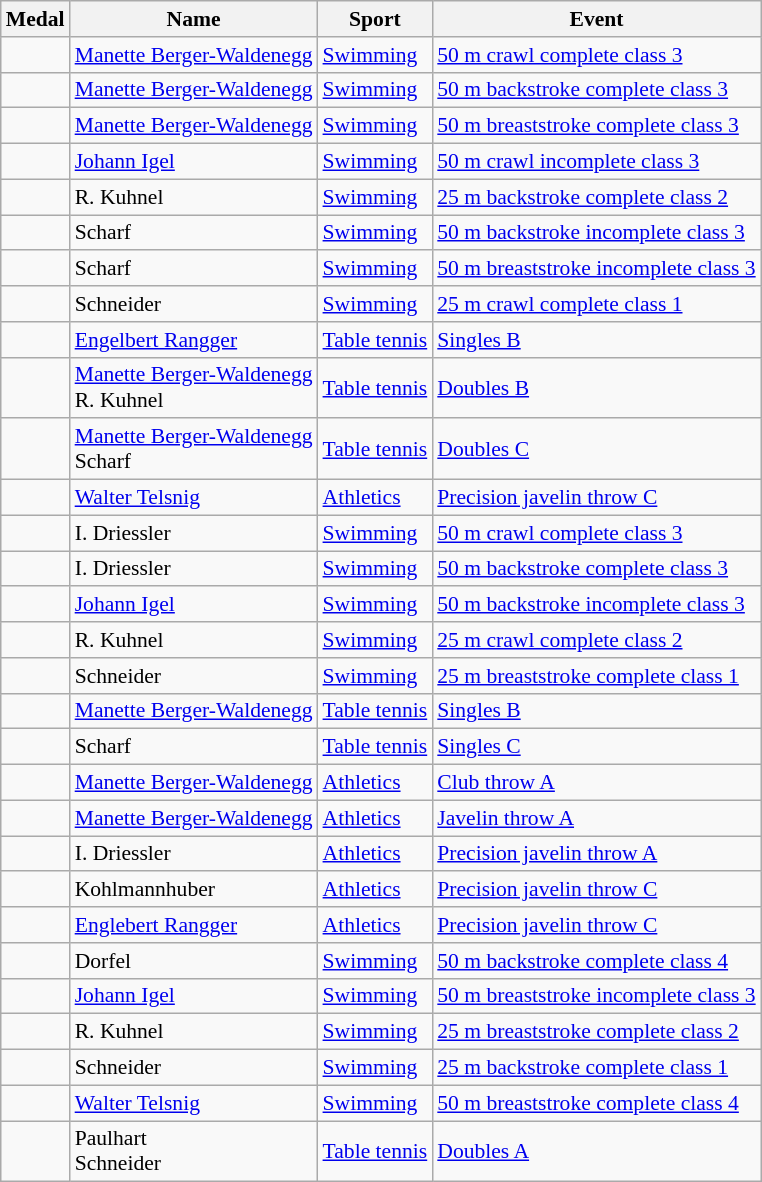<table class="wikitable sortable" style="font-size:90%">
<tr>
<th>Medal</th>
<th>Name</th>
<th>Sport</th>
<th>Event</th>
</tr>
<tr>
<td></td>
<td><a href='#'>Manette Berger-Waldenegg</a></td>
<td><a href='#'>Swimming</a></td>
<td><a href='#'>50 m crawl complete class 3</a></td>
</tr>
<tr>
<td></td>
<td><a href='#'>Manette Berger-Waldenegg</a></td>
<td><a href='#'>Swimming</a></td>
<td><a href='#'>50 m backstroke complete class 3</a></td>
</tr>
<tr>
<td></td>
<td><a href='#'>Manette Berger-Waldenegg</a></td>
<td><a href='#'>Swimming</a></td>
<td><a href='#'>50 m breaststroke complete class 3</a></td>
</tr>
<tr>
<td></td>
<td><a href='#'>Johann Igel</a></td>
<td><a href='#'>Swimming</a></td>
<td><a href='#'>50 m crawl incomplete class 3</a></td>
</tr>
<tr>
<td></td>
<td>R. Kuhnel</td>
<td><a href='#'>Swimming</a></td>
<td><a href='#'>25 m backstroke complete class 2</a></td>
</tr>
<tr>
<td></td>
<td>Scharf</td>
<td><a href='#'>Swimming</a></td>
<td><a href='#'>50 m backstroke incomplete class 3</a></td>
</tr>
<tr>
<td></td>
<td>Scharf</td>
<td><a href='#'>Swimming</a></td>
<td><a href='#'>50 m breaststroke incomplete class 3</a></td>
</tr>
<tr>
<td></td>
<td>Schneider</td>
<td><a href='#'>Swimming</a></td>
<td><a href='#'>25 m crawl complete class 1</a></td>
</tr>
<tr>
<td></td>
<td><a href='#'>Engelbert Rangger</a></td>
<td><a href='#'>Table tennis</a></td>
<td><a href='#'>Singles B</a></td>
</tr>
<tr>
<td></td>
<td><a href='#'>Manette Berger-Waldenegg</a> <br>R. Kuhnel</td>
<td><a href='#'>Table tennis</a></td>
<td><a href='#'>Doubles B</a></td>
</tr>
<tr>
<td></td>
<td><a href='#'>Manette Berger-Waldenegg</a> <br>Scharf</td>
<td><a href='#'>Table tennis</a></td>
<td><a href='#'>Doubles C</a></td>
</tr>
<tr>
<td></td>
<td><a href='#'>Walter Telsnig</a></td>
<td><a href='#'>Athletics</a></td>
<td><a href='#'>Precision javelin throw C</a></td>
</tr>
<tr>
<td></td>
<td>I. Driessler</td>
<td><a href='#'>Swimming</a></td>
<td><a href='#'>50 m crawl complete class 3</a></td>
</tr>
<tr>
<td></td>
<td>I. Driessler</td>
<td><a href='#'>Swimming</a></td>
<td><a href='#'>50 m backstroke complete class 3</a></td>
</tr>
<tr>
<td></td>
<td><a href='#'>Johann Igel</a></td>
<td><a href='#'>Swimming</a></td>
<td><a href='#'>50 m backstroke incomplete class 3</a></td>
</tr>
<tr>
<td></td>
<td>R. Kuhnel</td>
<td><a href='#'>Swimming</a></td>
<td><a href='#'>25 m crawl complete class 2</a></td>
</tr>
<tr>
<td></td>
<td>Schneider</td>
<td><a href='#'>Swimming</a></td>
<td><a href='#'>25 m breaststroke complete class 1</a></td>
</tr>
<tr>
<td></td>
<td><a href='#'>Manette Berger-Waldenegg</a></td>
<td><a href='#'>Table tennis</a></td>
<td><a href='#'>Singles B</a></td>
</tr>
<tr>
<td></td>
<td>Scharf</td>
<td><a href='#'>Table tennis</a></td>
<td><a href='#'>Singles C</a></td>
</tr>
<tr>
<td></td>
<td><a href='#'>Manette Berger-Waldenegg</a></td>
<td><a href='#'>Athletics</a></td>
<td><a href='#'>Club throw A</a></td>
</tr>
<tr>
<td></td>
<td><a href='#'>Manette Berger-Waldenegg</a></td>
<td><a href='#'>Athletics</a></td>
<td><a href='#'>Javelin throw A</a></td>
</tr>
<tr>
<td></td>
<td>I. Driessler</td>
<td><a href='#'>Athletics</a></td>
<td><a href='#'>Precision javelin throw A</a></td>
</tr>
<tr>
<td></td>
<td>Kohlmannhuber</td>
<td><a href='#'>Athletics</a></td>
<td><a href='#'>Precision javelin throw C</a></td>
</tr>
<tr>
<td></td>
<td><a href='#'>Englebert Rangger</a></td>
<td><a href='#'>Athletics</a></td>
<td><a href='#'>Precision javelin throw C</a></td>
</tr>
<tr>
<td></td>
<td>Dorfel</td>
<td><a href='#'>Swimming</a></td>
<td><a href='#'>50 m backstroke complete class 4</a></td>
</tr>
<tr>
<td></td>
<td><a href='#'>Johann Igel</a></td>
<td><a href='#'>Swimming</a></td>
<td><a href='#'>50 m breaststroke incomplete class 3</a></td>
</tr>
<tr>
<td></td>
<td>R. Kuhnel</td>
<td><a href='#'>Swimming</a></td>
<td><a href='#'>25 m breaststroke complete class 2</a></td>
</tr>
<tr>
<td></td>
<td>Schneider</td>
<td><a href='#'>Swimming</a></td>
<td><a href='#'>25 m backstroke complete class 1</a></td>
</tr>
<tr>
<td></td>
<td><a href='#'>Walter Telsnig</a></td>
<td><a href='#'>Swimming</a></td>
<td><a href='#'>50 m breaststroke complete class 4</a></td>
</tr>
<tr>
<td></td>
<td>Paulhart <br>Schneider</td>
<td><a href='#'>Table tennis</a></td>
<td><a href='#'>Doubles A</a></td>
</tr>
</table>
